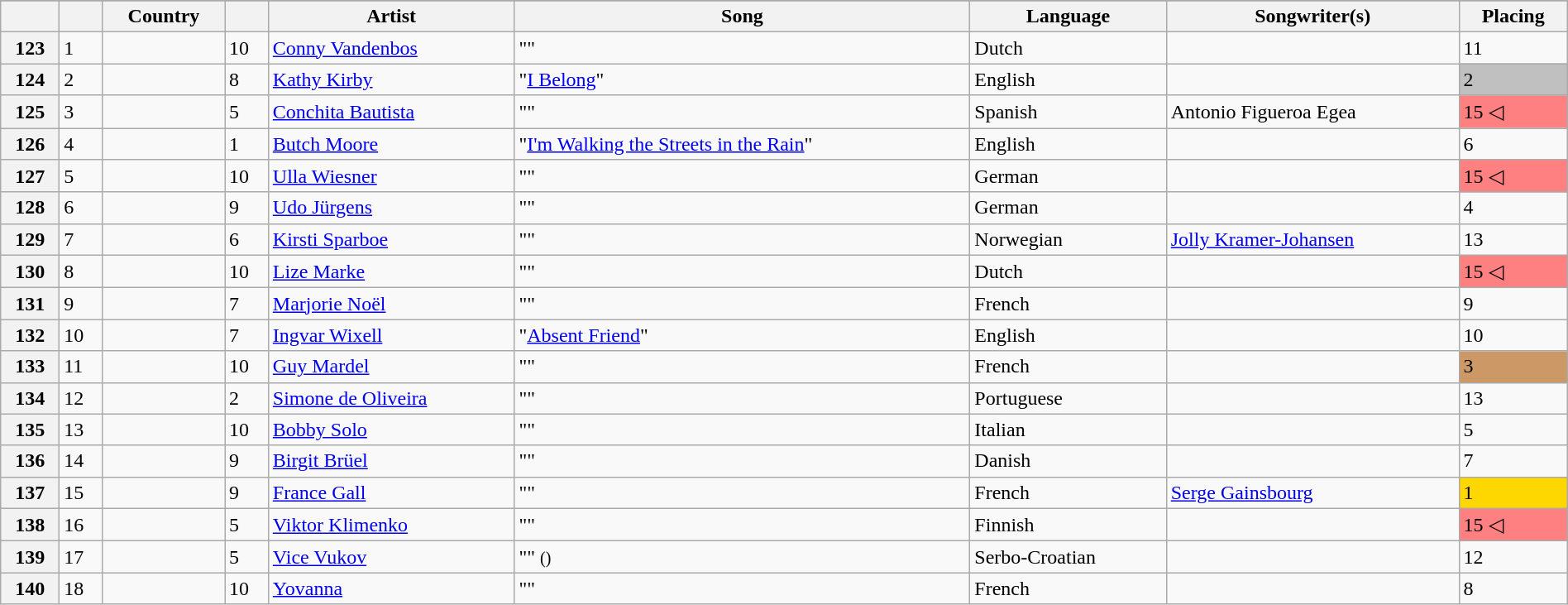<table class="wikitable plainrowheaders" style="width:100%">
<tr>
</tr>
<tr>
<th scope="col"></th>
<th scope="col"></th>
<th scope="col">Country</th>
<th scope="col"></th>
<th scope="col">Artist</th>
<th scope="col">Song</th>
<th scope="col">Language</th>
<th scope="col">Songwriter(s)</th>
<th scope="col">Placing</th>
</tr>
<tr>
<th scope="row">123</th>
<td>1</td>
<td></td>
<td>10</td>
<td><a href='#'>Conny Vandenbos</a></td>
<td>""</td>
<td>Dutch</td>
<td></td>
<td>11</td>
</tr>
<tr>
<th scope="row">124</th>
<td>2</td>
<td></td>
<td>8</td>
<td><a href='#'>Kathy Kirby</a></td>
<td>"<a href='#'>I Belong</a>"</td>
<td>English</td>
<td></td>
<td bgcolor="silver">2</td>
</tr>
<tr>
<th scope="row">125</th>
<td>3</td>
<td></td>
<td>5</td>
<td><a href='#'>Conchita Bautista</a></td>
<td>""</td>
<td>Spanish</td>
<td>Antonio Figueroa Egea</td>
<td bgcolor="#FE8080">15 ◁</td>
</tr>
<tr>
<th scope="row">126</th>
<td>4</td>
<td></td>
<td>1</td>
<td><a href='#'>Butch Moore</a></td>
<td>"<a href='#'>I'm Walking the Streets in the Rain</a>"</td>
<td>English</td>
<td></td>
<td>6</td>
</tr>
<tr>
<th scope="row">127</th>
<td>5</td>
<td></td>
<td>10</td>
<td><a href='#'>Ulla Wiesner</a></td>
<td>""</td>
<td>German</td>
<td></td>
<td bgcolor="#FE8080">15 ◁</td>
</tr>
<tr>
<th scope="row">128</th>
<td>6</td>
<td></td>
<td>9</td>
<td><a href='#'>Udo Jürgens</a></td>
<td>""</td>
<td>German</td>
<td></td>
<td>4</td>
</tr>
<tr>
<th scope="row">129</th>
<td>7</td>
<td></td>
<td>6</td>
<td><a href='#'>Kirsti Sparboe</a></td>
<td>""</td>
<td>Norwegian</td>
<td><a href='#'>Jolly Kramer-Johansen</a></td>
<td>13</td>
</tr>
<tr>
<th scope="row">130</th>
<td>8</td>
<td></td>
<td>10</td>
<td><a href='#'>Lize Marke</a></td>
<td>""</td>
<td>Dutch</td>
<td></td>
<td bgcolor="#FE8080">15 ◁</td>
</tr>
<tr>
<th scope="row">131</th>
<td>9</td>
<td></td>
<td>7</td>
<td><a href='#'>Marjorie Noël</a></td>
<td>""</td>
<td>French</td>
<td></td>
<td>9</td>
</tr>
<tr>
<th scope="row">132</th>
<td>10</td>
<td></td>
<td>7</td>
<td><a href='#'>Ingvar Wixell</a></td>
<td>"<a href='#'>Absent Friend</a>"</td>
<td>English</td>
<td></td>
<td>10</td>
</tr>
<tr>
<th scope="row">133</th>
<td>11</td>
<td></td>
<td>10</td>
<td><a href='#'>Guy Mardel</a></td>
<td>""</td>
<td>French</td>
<td></td>
<td bgcolor="#C96">3</td>
</tr>
<tr>
<th scope="row">134</th>
<td>12</td>
<td></td>
<td>2</td>
<td><a href='#'>Simone de Oliveira</a></td>
<td>""</td>
<td>Portuguese</td>
<td></td>
<td>13</td>
</tr>
<tr>
<th scope="row">135</th>
<td>13</td>
<td></td>
<td>10</td>
<td><a href='#'>Bobby Solo</a></td>
<td>""</td>
<td>Italian</td>
<td></td>
<td>5</td>
</tr>
<tr>
<th scope="row">136</th>
<td>14</td>
<td></td>
<td>9</td>
<td><a href='#'>Birgit Brüel</a></td>
<td>""</td>
<td>Danish</td>
<td></td>
<td>7</td>
</tr>
<tr>
<th scope="row">137</th>
<td>15</td>
<td></td>
<td>9</td>
<td><a href='#'>France Gall</a></td>
<td>""</td>
<td>French</td>
<td><a href='#'>Serge Gainsbourg</a></td>
<td bgcolor="gold">1</td>
</tr>
<tr>
<th scope="row">138</th>
<td>16</td>
<td></td>
<td>5</td>
<td><a href='#'>Viktor Klimenko</a></td>
<td>""</td>
<td>Finnish</td>
<td></td>
<td bgcolor="#FE8080">15 ◁</td>
</tr>
<tr>
<th scope="row">139</th>
<td>17</td>
<td></td>
<td>5</td>
<td><a href='#'>Vice Vukov</a></td>
<td>"" <small>()</small></td>
<td>Serbo-Croatian</td>
<td></td>
<td>12</td>
</tr>
<tr>
<th scope="row">140</th>
<td>18</td>
<td></td>
<td>10</td>
<td><a href='#'>Yovanna</a></td>
<td>""</td>
<td>French</td>
<td></td>
<td>8</td>
</tr>
</table>
